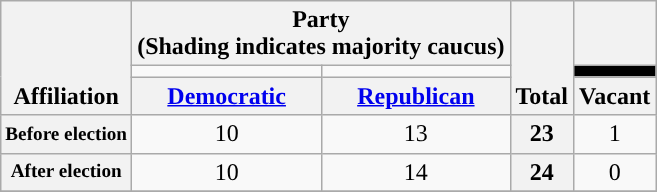<table class=wikitable style="text-align:center">
<tr style="vertical-align:bottom;">
<th rowspan=3>Affiliation</th>
<th colspan=2>Party <div>(Shading indicates majority caucus)</div></th>
<th rowspan=3>Total</th>
<th></th>
</tr>
<tr style="height:5px">
<td style="background-color:"></td>
<td style="background-color:"></td>
<td style="background: black"></td>
</tr>
<tr>
<th><a href='#'>Democratic</a></th>
<th><a href='#'>Republican</a></th>
<th>Vacant</th>
</tr>
<tr>
<th nowrap style="font-size:80%">Before election</th>
<td>10</td>
<td>13</td>
<th>23</th>
<td>1</td>
</tr>
<tr>
<th nowrap style="font-size:80%">After election</th>
<td>10</td>
<td>14</td>
<th>24</th>
<td>0</td>
</tr>
<tr>
</tr>
</table>
